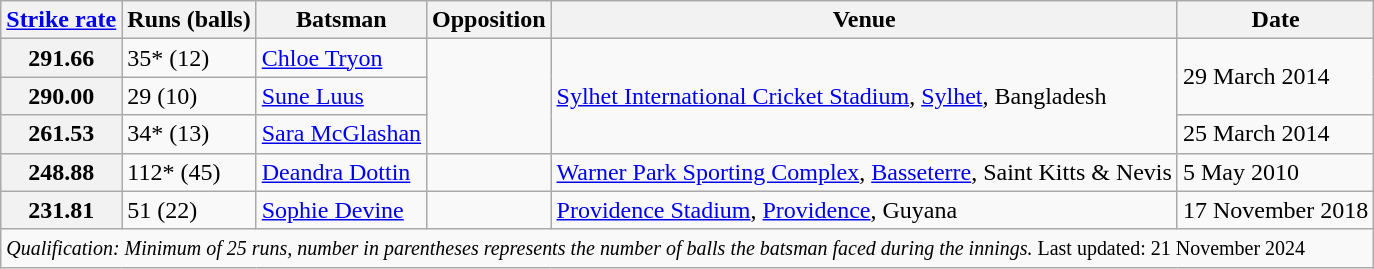<table class="wikitable sortable">
<tr>
<th><a href='#'>Strike rate</a></th>
<th>Runs (balls)</th>
<th>Batsman</th>
<th>Opposition</th>
<th>Venue</th>
<th>Date</th>
</tr>
<tr>
<th>291.66</th>
<td>35* (12)</td>
<td> <a href='#'>Chloe Tryon</a></td>
<td rowspan=3></td>
<td rowspan=3><a href='#'>Sylhet International Cricket Stadium</a>, <a href='#'>Sylhet</a>, Bangladesh</td>
<td rowspan=2>29 March 2014</td>
</tr>
<tr>
<th>290.00</th>
<td>29 (10)</td>
<td> <a href='#'>Sune Luus</a></td>
</tr>
<tr>
<th>261.53</th>
<td>34* (13)</td>
<td> <a href='#'>Sara McGlashan</a></td>
<td>25 March 2014</td>
</tr>
<tr>
<th>248.88</th>
<td>112* (45)</td>
<td> <a href='#'>Deandra Dottin</a></td>
<td></td>
<td><a href='#'>Warner Park Sporting Complex</a>, <a href='#'>Basseterre</a>, Saint Kitts & Nevis</td>
<td>5 May 2010</td>
</tr>
<tr>
<th>231.81</th>
<td>51 (22)</td>
<td> <a href='#'>Sophie Devine</a></td>
<td></td>
<td><a href='#'>Providence Stadium</a>, <a href='#'>Providence</a>, Guyana</td>
<td>17 November 2018</td>
</tr>
<tr class="sortbottom">
<td scope="row" colspan=9><small><em> Qualification: Minimum of 25 runs, number in parentheses represents the number of balls the batsman faced during the innings.</em> Last updated: 21 November 2024</small></td>
</tr>
</table>
